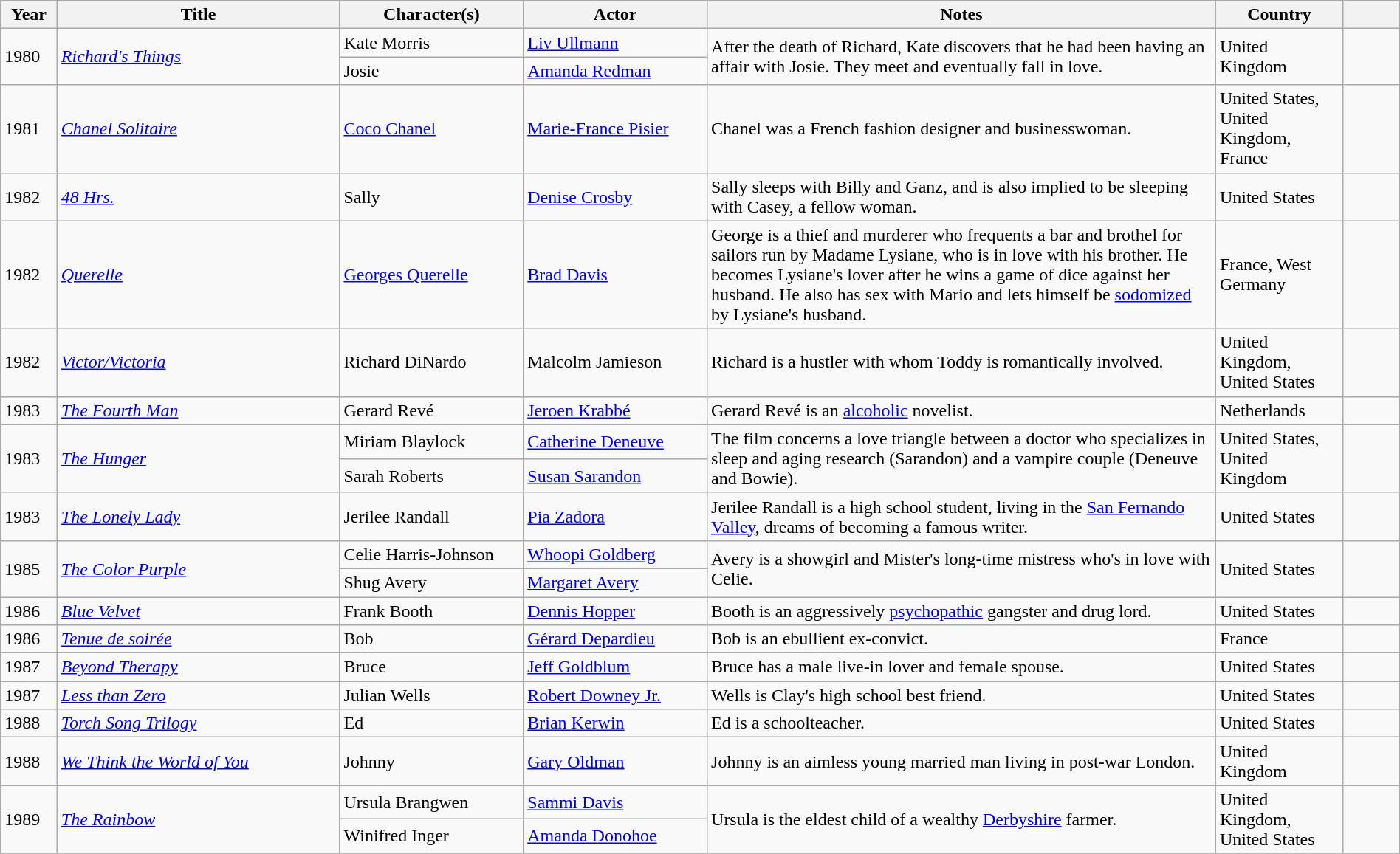<table class="wikitable sortable" style="width: 100%">
<tr>
<th style="width:4%;">Year</th>
<th style="width:20%;">Title</th>
<th style="width:13%;">Character(s)</th>
<th style="width:13%;">Actor</th>
<th style="width:36%;">Notes</th>
<th style="width:9%;">Country</th>
<th style="width:4%;" class="unsortable"></th>
</tr>
<tr>
<td rowspan="2">1980</td>
<td rowspan="2"><em><a href='#'>Richard's Things</a></em></td>
<td>Kate Morris</td>
<td><a href='#'>Liv Ullmann</a></td>
<td rowspan="2">After the death of Richard, Kate discovers that he had been having an affair with Josie. They meet and eventually fall in love.</td>
<td rowspan="2">United Kingdom</td>
<td rowspan="2"></td>
</tr>
<tr>
<td>Josie</td>
<td><a href='#'>Amanda Redman</a></td>
</tr>
<tr>
<td>1981</td>
<td><em><a href='#'>Chanel Solitaire</a></em></td>
<td><a href='#'>Coco Chanel</a></td>
<td><a href='#'>Marie-France Pisier</a></td>
<td>Chanel was a French fashion designer and businesswoman.</td>
<td>United States, United Kingdom, France</td>
<td></td>
</tr>
<tr>
<td>1982</td>
<td><em><a href='#'>48 Hrs.</a></em></td>
<td>Sally</td>
<td><a href='#'>Denise Crosby</a></td>
<td>Sally sleeps with Billy and Ganz, and is also implied to be sleeping with Casey, a fellow woman.</td>
<td>United States</td>
<td></td>
</tr>
<tr>
<td>1982</td>
<td><em><a href='#'>Querelle</a></em></td>
<td><a href='#'>Georges Querelle</a></td>
<td><a href='#'>Brad Davis</a></td>
<td>George is a thief and murderer who frequents a bar and brothel for sailors run by Madame Lysiane, who is in love with his brother. He becomes Lysiane's lover after he wins a game of dice against her husband. He also has sex with Mario and lets himself be <a href='#'>sodomized</a> by Lysiane's husband.</td>
<td>France, West Germany</td>
<td></td>
</tr>
<tr>
<td>1982</td>
<td><em><a href='#'>Victor/Victoria</a></em></td>
<td>Richard DiNardo</td>
<td>Malcolm Jamieson</td>
<td>Richard is a hustler with whom Toddy is romantically involved.</td>
<td>United Kingdom, United States</td>
<td></td>
</tr>
<tr>
<td>1983</td>
<td><em><a href='#'>The Fourth Man</a></em></td>
<td>Gerard Revé</td>
<td><a href='#'>Jeroen Krabbé</a></td>
<td>Gerard Revé is an <a href='#'>alcoholic</a> novelist.</td>
<td>Netherlands</td>
<td></td>
</tr>
<tr>
<td rowspan="2">1983</td>
<td rowspan="2"><em><a href='#'>The Hunger</a></em></td>
<td>Miriam Blaylock</td>
<td><a href='#'>Catherine Deneuve</a></td>
<td rowspan="2">The film concerns a love triangle between a doctor who specializes in sleep and aging research (Sarandon) and a vampire couple (Deneuve and Bowie).</td>
<td rowspan="2">United States, United Kingdom</td>
<td rowspan="2"></td>
</tr>
<tr>
<td>Sarah Roberts</td>
<td><a href='#'>Susan Sarandon</a></td>
</tr>
<tr>
<td>1983</td>
<td><em><a href='#'>The Lonely Lady</a></em></td>
<td>Jerilee Randall</td>
<td><a href='#'>Pia Zadora</a></td>
<td>Jerilee Randall is a high school student, living in the <a href='#'>San Fernando Valley</a>, dreams of becoming a famous writer.</td>
<td>United States</td>
<td></td>
</tr>
<tr>
<td rowspan="2">1985</td>
<td rowspan="2"><em><a href='#'>The Color Purple</a></em></td>
<td>Celie Harris-Johnson</td>
<td><a href='#'>Whoopi Goldberg</a></td>
<td rowspan="2">Avery is a showgirl and Mister's long-time mistress who's in love with Celie.</td>
<td rowspan="2">United States</td>
<td rowspan="2"></td>
</tr>
<tr>
<td>Shug Avery</td>
<td><a href='#'>Margaret Avery</a></td>
</tr>
<tr>
<td>1986</td>
<td><em><a href='#'>Blue Velvet</a></em></td>
<td>Frank Booth</td>
<td><a href='#'>Dennis Hopper</a></td>
<td>Booth is an aggressively <a href='#'>psychopathic</a> gangster and drug lord.</td>
<td>United States</td>
<td></td>
</tr>
<tr>
<td>1986</td>
<td><em><a href='#'>Tenue de soirée</a></em></td>
<td>Bob</td>
<td><a href='#'>Gérard Depardieu</a></td>
<td>Bob is an ebullient ex-convict.</td>
<td>France</td>
<td></td>
</tr>
<tr>
<td>1987</td>
<td><em><a href='#'>Beyond Therapy</a></em></td>
<td>Bruce</td>
<td><a href='#'>Jeff Goldblum</a></td>
<td>Bruce has a male live-in lover and female spouse.</td>
<td>United States</td>
<td></td>
</tr>
<tr>
<td>1987</td>
<td><em><a href='#'>Less than Zero</a></em></td>
<td>Julian Wells</td>
<td><a href='#'>Robert Downey Jr.</a></td>
<td>Wells is Clay's high school best friend.</td>
<td>United States</td>
<td></td>
</tr>
<tr>
<td>1988</td>
<td><em><a href='#'>Torch Song Trilogy</a></em></td>
<td>Ed</td>
<td><a href='#'>Brian Kerwin</a></td>
<td>Ed is a schoolteacher.</td>
<td>United States</td>
<td></td>
</tr>
<tr>
<td>1988</td>
<td><em><a href='#'>We Think the World of You</a></em></td>
<td>Johnny</td>
<td><a href='#'>Gary Oldman</a></td>
<td>Johnny is an aimless young married man living in post-war London.</td>
<td>United Kingdom</td>
<td></td>
</tr>
<tr>
<td rowspan="2">1989</td>
<td rowspan="2"><em><a href='#'>The Rainbow</a></em></td>
<td>Ursula Brangwen</td>
<td><a href='#'>Sammi Davis</a></td>
<td rowspan="2">Ursula is the eldest child of a wealthy <a href='#'>Derbyshire</a> farmer.</td>
<td rowspan="2">United Kingdom, United States</td>
<td rowspan="2"></td>
</tr>
<tr>
<td>Winifred Inger</td>
<td><a href='#'>Amanda Donohoe</a></td>
</tr>
<tr>
</tr>
</table>
